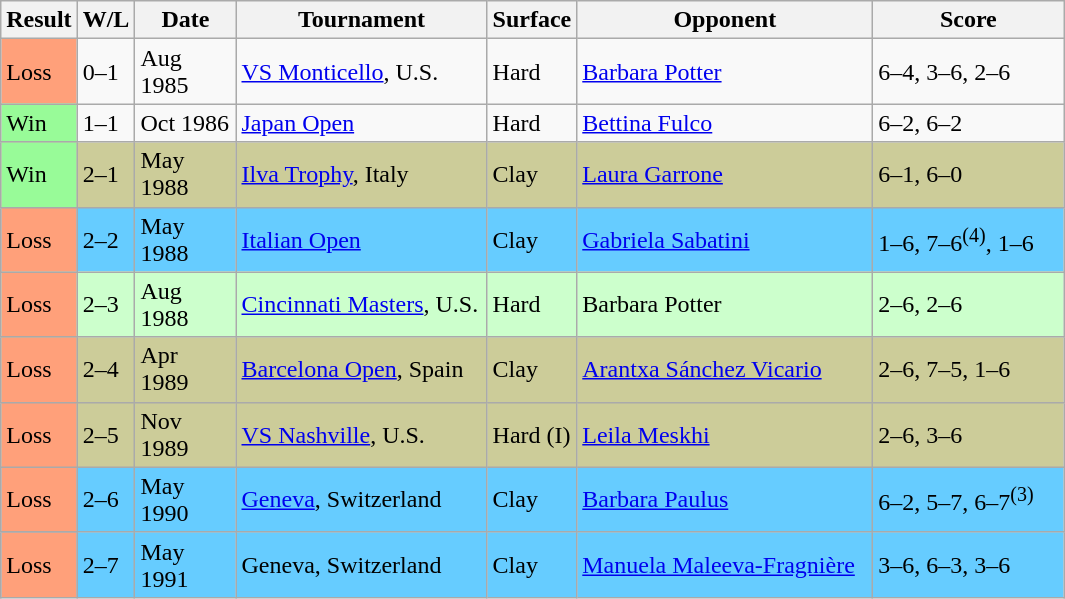<table class="sortable wikitable">
<tr>
<th style="width:40px">Result</th>
<th style="width:30px" class="unsortable">W/L</th>
<th style="width:60px">Date</th>
<th style="width:160px">Tournament</th>
<th style="width:50px">Surface</th>
<th style="width:190px">Opponent</th>
<th style="width:120px" class="unsortable">Score</th>
</tr>
<tr>
<td style="background:#ffa07a;">Loss</td>
<td>0–1</td>
<td>Aug 1985</td>
<td><a href='#'>VS Monticello</a>, U.S.</td>
<td>Hard</td>
<td> <a href='#'>Barbara Potter</a></td>
<td>6–4, 3–6, 2–6</td>
</tr>
<tr>
<td style="background:#98fb98;">Win</td>
<td>1–1</td>
<td>Oct 1986</td>
<td><a href='#'>Japan Open</a></td>
<td>Hard</td>
<td> <a href='#'>Bettina Fulco</a></td>
<td>6–2, 6–2</td>
</tr>
<tr style="background:#cccc99;">
<td style="background:#98fb98;">Win</td>
<td>2–1</td>
<td>May 1988</td>
<td><a href='#'>Ilva Trophy</a>, Italy</td>
<td>Clay</td>
<td> <a href='#'>Laura Garrone</a></td>
<td>6–1, 6–0</td>
</tr>
<tr style="background:#66ccff;">
<td style="background:#ffa07a;">Loss</td>
<td>2–2</td>
<td>May 1988</td>
<td><a href='#'>Italian Open</a></td>
<td>Clay</td>
<td> <a href='#'>Gabriela Sabatini</a></td>
<td>1–6, 7–6<sup>(4)</sup>, 1–6</td>
</tr>
<tr style="background:#ccffcc;">
<td style="background:#ffa07a;">Loss</td>
<td>2–3</td>
<td>Aug 1988</td>
<td><a href='#'>Cincinnati Masters</a>, U.S.</td>
<td>Hard</td>
<td> Barbara Potter</td>
<td>2–6, 2–6</td>
</tr>
<tr style="background:#cccc99;">
<td style="background:#ffa07a;">Loss</td>
<td>2–4</td>
<td>Apr 1989</td>
<td><a href='#'>Barcelona Open</a>, Spain</td>
<td>Clay</td>
<td> <a href='#'>Arantxa Sánchez Vicario</a></td>
<td>2–6, 7–5, 1–6</td>
</tr>
<tr style="background:#cccc99;">
<td style="background:#ffa07a;">Loss</td>
<td>2–5</td>
<td>Nov 1989</td>
<td><a href='#'>VS Nashville</a>, U.S.</td>
<td>Hard (I)</td>
<td> <a href='#'>Leila Meskhi</a></td>
<td>2–6, 3–6</td>
</tr>
<tr style="background:#66ccff;">
<td style="background:#ffa07a;">Loss</td>
<td>2–6</td>
<td>May 1990</td>
<td><a href='#'>Geneva</a>, Switzerland</td>
<td>Clay</td>
<td> <a href='#'>Barbara Paulus</a></td>
<td>6–2, 5–7, 6–7<sup>(3)</sup></td>
</tr>
<tr style="background:#66ccff;">
<td style="background:#ffa07a;">Loss</td>
<td>2–7</td>
<td>May 1991</td>
<td>Geneva, Switzerland</td>
<td>Clay</td>
<td> <a href='#'>Manuela Maleeva-Fragnière</a></td>
<td>3–6, 6–3, 3–6</td>
</tr>
</table>
